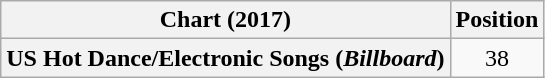<table class="wikitable plainrowheaders" style="text-align:center">
<tr>
<th scope="col">Chart (2017)</th>
<th scope="col">Position</th>
</tr>
<tr>
<th scope="row">US Hot Dance/Electronic Songs (<em>Billboard</em>)</th>
<td>38</td>
</tr>
</table>
